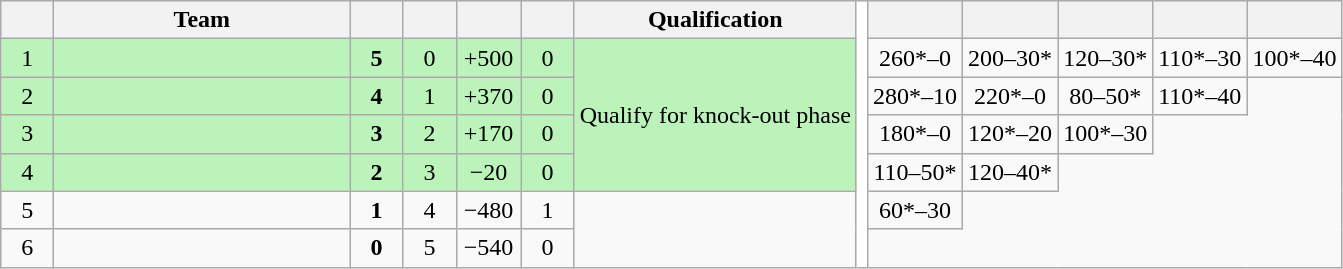<table class="wikitable" style="text-align:center;">
<tr>
<th width="28px"></th>
<th width="190px">Team</th>
<th width="28px"></th>
<th width="28px"></th>
<th width="36px"></th>
<th width="28px"></th>
<th>Qualification</th>
<th style="background-color:white;border-bottom:white;" rowspan="8"></th>
<th></th>
<th></th>
<th></th>
<th></th>
<th></th>
</tr>
<tr>
<td style="background-color:#BBF3BB;">1</td>
<td style="text-align:left;background-color:#BBF3BB;"></td>
<td style="background-color:#BBF3BB;"><strong>5</strong></td>
<td style="background-color:#BBF3BB;">0</td>
<td style="background-color:#BBF3BB;">+500</td>
<td style="background-color:#BBF3BB;">0</td>
<td rowspan="4" style="background-color:#BBF3BB;">Qualify for knock-out phase</td>
<td>260*–0</td>
<td>200–30*</td>
<td>120–30*</td>
<td>110*–30</td>
<td>100*–40</td>
</tr>
<tr>
<td style="background-color:#BBF3BB;">2</td>
<td style="text-align:left;background-color:#BBF3BB;"></td>
<td style="background-color:#BBF3BB;"><strong>4</strong></td>
<td style="background-color:#BBF3BB;">1</td>
<td style="background-color:#BBF3BB;">+370</td>
<td style="background-color:#BBF3BB;">0</td>
<td>280*–10</td>
<td>220*–0</td>
<td>80–50*</td>
<td>110*–40</td>
</tr>
<tr>
<td style="background-color:#BBF3BB;">3</td>
<td style="text-align:left;background-color:#BBF3BB;"></td>
<td style="background-color:#BBF3BB;"><strong>3</strong></td>
<td style="background-color:#BBF3BB;">2</td>
<td style="background-color:#BBF3BB;">+170</td>
<td style="background-color:#BBF3BB;">0</td>
<td>180*–0</td>
<td>120*–20</td>
<td>100*–30</td>
</tr>
<tr>
<td style="background-color:#BBF3BB;">4</td>
<td style="text-align:left;background-color:#BBF3BB;"></td>
<td style="background-color:#BBF3BB;"><strong>2</strong></td>
<td style="background-color:#BBF3BB;">3</td>
<td style="background-color:#BBF3BB;">−20</td>
<td style="background-color:#BBF3BB;">0</td>
<td>110–50*</td>
<td>120–40*</td>
</tr>
<tr>
<td>5</td>
<td style="text-align:left;"></td>
<td><strong>1</strong></td>
<td>4</td>
<td>−480</td>
<td>1</td>
<td rowspan="2"></td>
<td>60*–30</td>
</tr>
<tr>
<td>6</td>
<td style="text-align:left;"></td>
<td><strong>0</strong></td>
<td>5</td>
<td>−540</td>
<td>0</td>
</tr>
</table>
